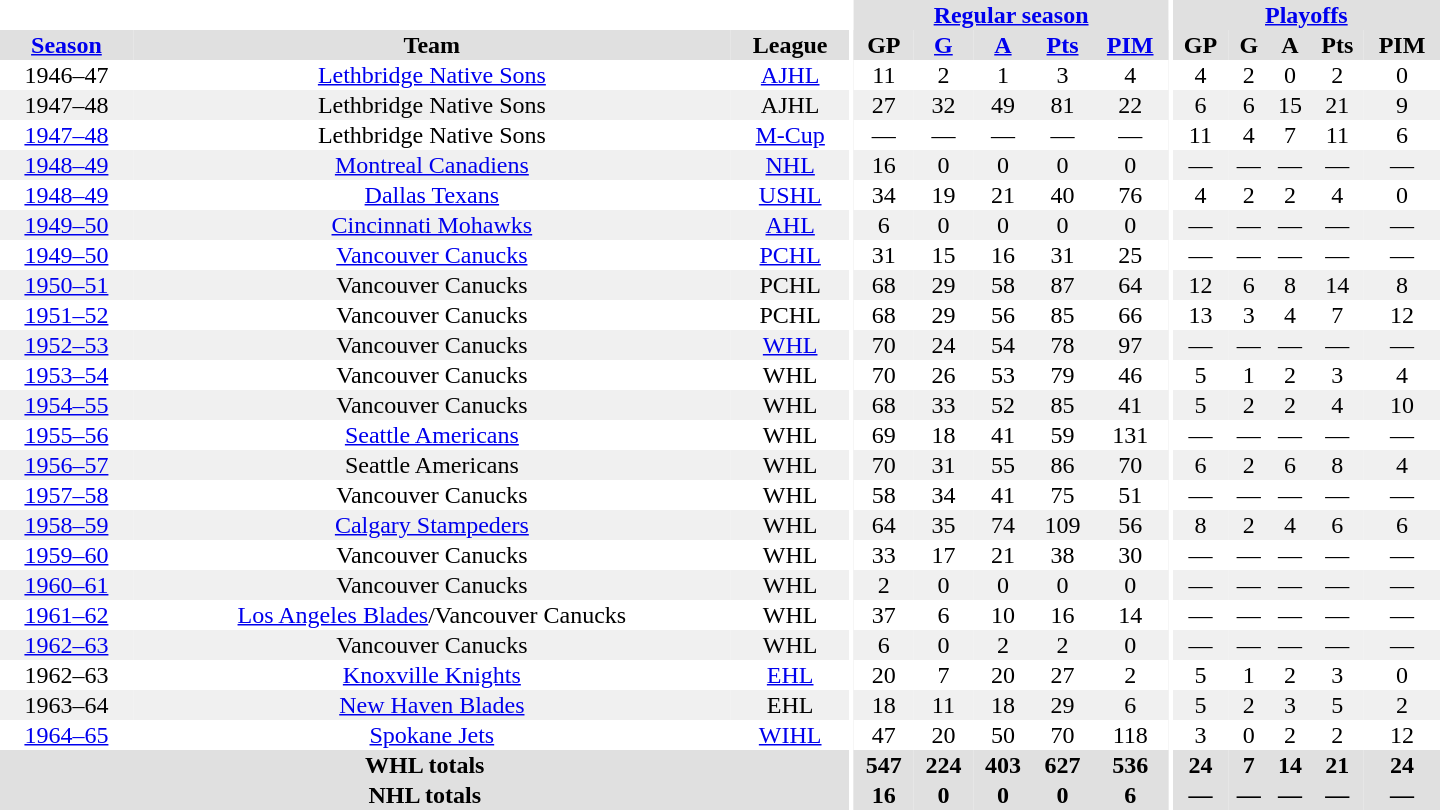<table border="0" cellpadding="1" cellspacing="0" style="text-align:center; width:60em">
<tr bgcolor="#e0e0e0">
<th colspan="3" bgcolor="#ffffff"></th>
<th rowspan="100" bgcolor="#ffffff"></th>
<th colspan="5"><a href='#'>Regular season</a></th>
<th rowspan="100" bgcolor="#ffffff"></th>
<th colspan="5"><a href='#'>Playoffs</a></th>
</tr>
<tr bgcolor="#e0e0e0">
<th><a href='#'>Season</a></th>
<th>Team</th>
<th>League</th>
<th>GP</th>
<th><a href='#'>G</a></th>
<th><a href='#'>A</a></th>
<th><a href='#'>Pts</a></th>
<th><a href='#'>PIM</a></th>
<th>GP</th>
<th>G</th>
<th>A</th>
<th>Pts</th>
<th>PIM</th>
</tr>
<tr>
<td>1946–47</td>
<td><a href='#'>Lethbridge Native Sons</a></td>
<td><a href='#'>AJHL</a></td>
<td>11</td>
<td>2</td>
<td>1</td>
<td>3</td>
<td>4</td>
<td>4</td>
<td>2</td>
<td>0</td>
<td>2</td>
<td>0</td>
</tr>
<tr bgcolor="#f0f0f0">
<td>1947–48</td>
<td>Lethbridge Native Sons</td>
<td>AJHL</td>
<td>27</td>
<td>32</td>
<td>49</td>
<td>81</td>
<td>22</td>
<td>6</td>
<td>6</td>
<td>15</td>
<td>21</td>
<td>9</td>
</tr>
<tr>
<td><a href='#'>1947–48</a></td>
<td>Lethbridge Native Sons</td>
<td><a href='#'>M-Cup</a></td>
<td>—</td>
<td>—</td>
<td>—</td>
<td>—</td>
<td>—</td>
<td>11</td>
<td>4</td>
<td>7</td>
<td>11</td>
<td>6</td>
</tr>
<tr bgcolor="#f0f0f0">
<td><a href='#'>1948–49</a></td>
<td><a href='#'>Montreal Canadiens</a></td>
<td><a href='#'>NHL</a></td>
<td>16</td>
<td>0</td>
<td>0</td>
<td>0</td>
<td>0</td>
<td>—</td>
<td>—</td>
<td>—</td>
<td>—</td>
<td>—</td>
</tr>
<tr>
<td><a href='#'>1948–49</a></td>
<td><a href='#'>Dallas Texans</a></td>
<td><a href='#'>USHL</a></td>
<td>34</td>
<td>19</td>
<td>21</td>
<td>40</td>
<td>76</td>
<td>4</td>
<td>2</td>
<td>2</td>
<td>4</td>
<td>0</td>
</tr>
<tr bgcolor="#f0f0f0">
<td><a href='#'>1949–50</a></td>
<td><a href='#'>Cincinnati Mohawks</a></td>
<td><a href='#'>AHL</a></td>
<td>6</td>
<td>0</td>
<td>0</td>
<td>0</td>
<td>0</td>
<td>—</td>
<td>—</td>
<td>—</td>
<td>—</td>
<td>—</td>
</tr>
<tr>
<td><a href='#'>1949–50</a></td>
<td><a href='#'>Vancouver Canucks</a></td>
<td><a href='#'>PCHL</a></td>
<td>31</td>
<td>15</td>
<td>16</td>
<td>31</td>
<td>25</td>
<td>—</td>
<td>—</td>
<td>—</td>
<td>—</td>
<td>—</td>
</tr>
<tr bgcolor="#f0f0f0">
<td><a href='#'>1950–51</a></td>
<td>Vancouver Canucks</td>
<td>PCHL</td>
<td>68</td>
<td>29</td>
<td>58</td>
<td>87</td>
<td>64</td>
<td>12</td>
<td>6</td>
<td>8</td>
<td>14</td>
<td>8</td>
</tr>
<tr>
<td><a href='#'>1951–52</a></td>
<td>Vancouver Canucks</td>
<td>PCHL</td>
<td>68</td>
<td>29</td>
<td>56</td>
<td>85</td>
<td>66</td>
<td>13</td>
<td>3</td>
<td>4</td>
<td>7</td>
<td>12</td>
</tr>
<tr bgcolor="#f0f0f0">
<td><a href='#'>1952–53</a></td>
<td>Vancouver Canucks</td>
<td><a href='#'>WHL</a></td>
<td>70</td>
<td>24</td>
<td>54</td>
<td>78</td>
<td>97</td>
<td>—</td>
<td>—</td>
<td>—</td>
<td>—</td>
<td>—</td>
</tr>
<tr>
<td><a href='#'>1953–54</a></td>
<td>Vancouver Canucks</td>
<td>WHL</td>
<td>70</td>
<td>26</td>
<td>53</td>
<td>79</td>
<td>46</td>
<td>5</td>
<td>1</td>
<td>2</td>
<td>3</td>
<td>4</td>
</tr>
<tr bgcolor="#f0f0f0">
<td><a href='#'>1954–55</a></td>
<td>Vancouver Canucks</td>
<td>WHL</td>
<td>68</td>
<td>33</td>
<td>52</td>
<td>85</td>
<td>41</td>
<td>5</td>
<td>2</td>
<td>2</td>
<td>4</td>
<td>10</td>
</tr>
<tr>
<td><a href='#'>1955–56</a></td>
<td><a href='#'>Seattle Americans</a></td>
<td>WHL</td>
<td>69</td>
<td>18</td>
<td>41</td>
<td>59</td>
<td>131</td>
<td>—</td>
<td>—</td>
<td>—</td>
<td>—</td>
<td>—</td>
</tr>
<tr bgcolor="#f0f0f0">
<td><a href='#'>1956–57</a></td>
<td>Seattle Americans</td>
<td>WHL</td>
<td>70</td>
<td>31</td>
<td>55</td>
<td>86</td>
<td>70</td>
<td>6</td>
<td>2</td>
<td>6</td>
<td>8</td>
<td>4</td>
</tr>
<tr>
<td><a href='#'>1957–58</a></td>
<td>Vancouver Canucks</td>
<td>WHL</td>
<td>58</td>
<td>34</td>
<td>41</td>
<td>75</td>
<td>51</td>
<td>—</td>
<td>—</td>
<td>—</td>
<td>—</td>
<td>—</td>
</tr>
<tr bgcolor="#f0f0f0">
<td><a href='#'>1958–59</a></td>
<td><a href='#'>Calgary Stampeders</a></td>
<td>WHL</td>
<td>64</td>
<td>35</td>
<td>74</td>
<td>109</td>
<td>56</td>
<td>8</td>
<td>2</td>
<td>4</td>
<td>6</td>
<td>6</td>
</tr>
<tr>
<td><a href='#'>1959–60</a></td>
<td>Vancouver Canucks</td>
<td>WHL</td>
<td>33</td>
<td>17</td>
<td>21</td>
<td>38</td>
<td>30</td>
<td>—</td>
<td>—</td>
<td>—</td>
<td>—</td>
<td>—</td>
</tr>
<tr bgcolor="#f0f0f0">
<td><a href='#'>1960–61</a></td>
<td>Vancouver Canucks</td>
<td>WHL</td>
<td>2</td>
<td>0</td>
<td>0</td>
<td>0</td>
<td>0</td>
<td>—</td>
<td>—</td>
<td>—</td>
<td>—</td>
<td>—</td>
</tr>
<tr>
<td><a href='#'>1961–62</a></td>
<td><a href='#'>Los Angeles Blades</a>/Vancouver Canucks</td>
<td>WHL</td>
<td>37</td>
<td>6</td>
<td>10</td>
<td>16</td>
<td>14</td>
<td>—</td>
<td>—</td>
<td>—</td>
<td>—</td>
<td>—</td>
</tr>
<tr bgcolor="#f0f0f0">
<td><a href='#'>1962–63</a></td>
<td>Vancouver Canucks</td>
<td>WHL</td>
<td>6</td>
<td>0</td>
<td>2</td>
<td>2</td>
<td>0</td>
<td>—</td>
<td>—</td>
<td>—</td>
<td>—</td>
<td>—</td>
</tr>
<tr>
<td>1962–63</td>
<td><a href='#'>Knoxville Knights</a></td>
<td><a href='#'>EHL</a></td>
<td>20</td>
<td>7</td>
<td>20</td>
<td>27</td>
<td>2</td>
<td>5</td>
<td>1</td>
<td>2</td>
<td>3</td>
<td>0</td>
</tr>
<tr bgcolor="#f0f0f0">
<td>1963–64</td>
<td><a href='#'>New Haven Blades</a></td>
<td>EHL</td>
<td>18</td>
<td>11</td>
<td>18</td>
<td>29</td>
<td>6</td>
<td>5</td>
<td>2</td>
<td>3</td>
<td>5</td>
<td>2</td>
</tr>
<tr>
<td><a href='#'>1964–65</a></td>
<td><a href='#'>Spokane Jets</a></td>
<td><a href='#'>WIHL</a></td>
<td>47</td>
<td>20</td>
<td>50</td>
<td>70</td>
<td>118</td>
<td>3</td>
<td>0</td>
<td>2</td>
<td>2</td>
<td>12</td>
</tr>
<tr bgcolor="#e0e0e0">
<th colspan="3">WHL totals</th>
<th>547</th>
<th>224</th>
<th>403</th>
<th>627</th>
<th>536</th>
<th>24</th>
<th>7</th>
<th>14</th>
<th>21</th>
<th>24</th>
</tr>
<tr bgcolor="#e0e0e0">
<th colspan="3">NHL totals</th>
<th>16</th>
<th>0</th>
<th>0</th>
<th>0</th>
<th>6</th>
<th>—</th>
<th>—</th>
<th>—</th>
<th>—</th>
<th>—</th>
</tr>
</table>
